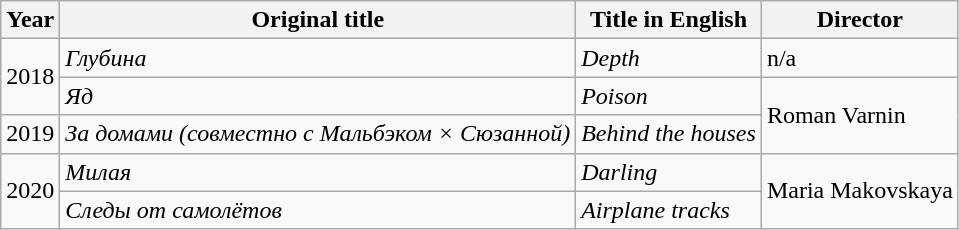<table class="wikitable">
<tr>
<th>Year</th>
<th>Original title</th>
<th>Title in English</th>
<th>Director</th>
</tr>
<tr>
<td rowspan="2">2018</td>
<td><em>Глубина</em></td>
<td><em>Depth</em></td>
<td>n/a</td>
</tr>
<tr>
<td><em>Яд</em></td>
<td><em>Poison</em></td>
<td rowspan="2">Roman Varnin</td>
</tr>
<tr>
<td>2019</td>
<td><em>За домами (совместно с Мальбэком × Сюзанной)</em></td>
<td><em>Behind the houses</em></td>
</tr>
<tr>
<td rowspan="2">2020</td>
<td><em>Милая</em></td>
<td><em>Darling</em></td>
<td rowspan="2">Maria Makovskaya</td>
</tr>
<tr>
<td><em>Следы от самолётов</em></td>
<td><em>Airplane tracks</em></td>
</tr>
</table>
